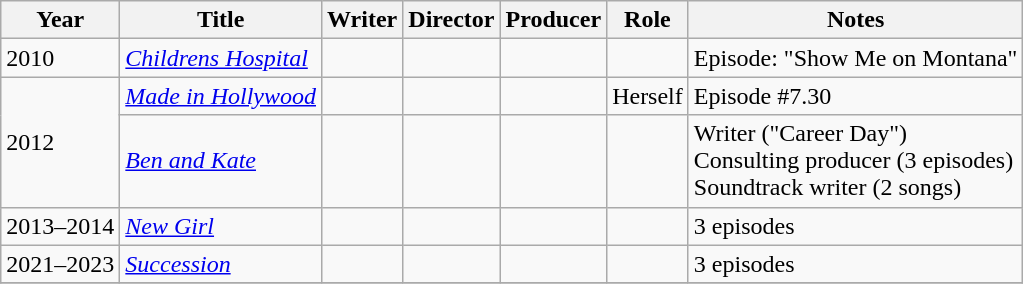<table class="wikitable sortable">
<tr>
<th>Year</th>
<th>Title</th>
<th>Writer</th>
<th>Director</th>
<th>Producer</th>
<th>Role</th>
<th class="unsortable">Notes</th>
</tr>
<tr>
<td>2010</td>
<td><em><a href='#'>Childrens Hospital</a></em></td>
<td></td>
<td></td>
<td></td>
<td></td>
<td>Episode: "Show Me on Montana"</td>
</tr>
<tr>
<td rowspan="2">2012</td>
<td><em><a href='#'>Made in Hollywood</a></em></td>
<td></td>
<td></td>
<td></td>
<td>Herself</td>
<td>Episode #7.30</td>
</tr>
<tr>
<td><em><a href='#'>Ben and Kate</a></em></td>
<td></td>
<td></td>
<td></td>
<td></td>
<td>Writer ("Career Day")<br>Consulting producer (3 episodes)<br>Soundtrack writer (2 songs)</td>
</tr>
<tr>
<td>2013–2014</td>
<td><em><a href='#'>New Girl</a></em></td>
<td></td>
<td></td>
<td></td>
<td></td>
<td>3 episodes</td>
</tr>
<tr>
<td>2021–2023</td>
<td><em><a href='#'>Succession</a></em></td>
<td></td>
<td></td>
<td></td>
<td></td>
<td>3 episodes</td>
</tr>
<tr>
</tr>
</table>
